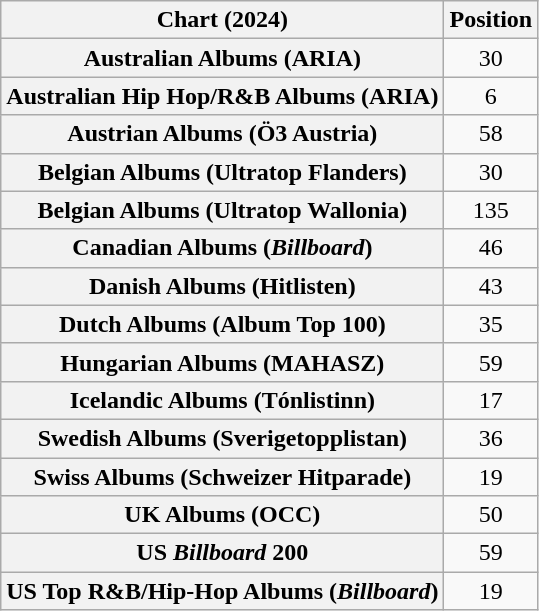<table class="wikitable plainrowheaders sortable" style="text-align:center">
<tr>
<th scope="col">Chart (2024)</th>
<th scope="col">Position</th>
</tr>
<tr>
<th scope="row">Australian Albums (ARIA)</th>
<td>30</td>
</tr>
<tr>
<th scope="row">Australian Hip Hop/R&B Albums (ARIA)</th>
<td>6</td>
</tr>
<tr>
<th scope="row">Austrian Albums (Ö3 Austria)</th>
<td>58</td>
</tr>
<tr>
<th scope="row">Belgian Albums (Ultratop Flanders)</th>
<td>30</td>
</tr>
<tr>
<th scope="row">Belgian Albums (Ultratop Wallonia)</th>
<td>135</td>
</tr>
<tr>
<th scope="row">Canadian Albums (<em>Billboard</em>)</th>
<td>46</td>
</tr>
<tr>
<th scope="row">Danish Albums (Hitlisten)</th>
<td>43</td>
</tr>
<tr>
<th scope="row">Dutch Albums (Album Top 100)</th>
<td>35</td>
</tr>
<tr>
<th scope="row">Hungarian Albums (MAHASZ)</th>
<td>59</td>
</tr>
<tr>
<th scope="row">Icelandic Albums (Tónlistinn)</th>
<td>17</td>
</tr>
<tr>
<th scope="row">Swedish Albums (Sverigetopplistan)</th>
<td>36</td>
</tr>
<tr>
<th scope="row">Swiss Albums (Schweizer Hitparade)</th>
<td>19</td>
</tr>
<tr>
<th scope="row">UK Albums (OCC)</th>
<td>50</td>
</tr>
<tr>
<th scope="row">US <em>Billboard</em> 200</th>
<td>59</td>
</tr>
<tr>
<th scope="row">US Top R&B/Hip-Hop Albums (<em>Billboard</em>)</th>
<td>19</td>
</tr>
</table>
